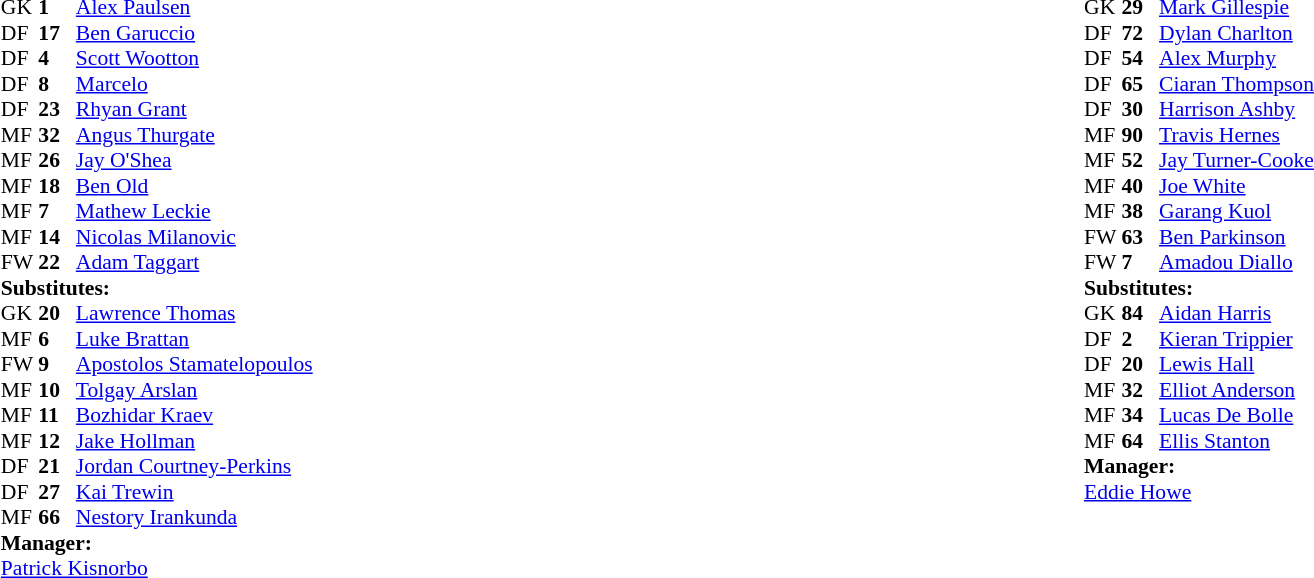<table width="100%">
<tr>
<td valign="top" width="40%"><br><table style="font-size: 90%" cellspacing="0" cellpadding="0" align="center">
<tr>
<td colspan="4"></td>
</tr>
<tr>
<th width=25></th>
<th width=25></th>
</tr>
<tr>
<td>GK</td>
<td><strong>1</strong></td>
<td> <a href='#'>Alex Paulsen</a></td>
<td></td>
<td></td>
</tr>
<tr>
<td>DF</td>
<td><strong>17</strong></td>
<td> <a href='#'>Ben Garuccio</a></td>
<td></td>
<td></td>
</tr>
<tr>
<td>DF</td>
<td><strong>4</strong></td>
<td> <a href='#'>Scott Wootton</a></td>
</tr>
<tr>
<td>DF</td>
<td><strong>8</strong></td>
<td> <a href='#'>Marcelo</a></td>
<td></td>
<td></td>
</tr>
<tr>
<td>DF</td>
<td><strong>23</strong></td>
<td> <a href='#'>Rhyan Grant</a></td>
</tr>
<tr>
<td>MF</td>
<td><strong>32</strong></td>
<td> <a href='#'>Angus Thurgate</a></td>
<td></td>
<td></td>
</tr>
<tr>
<td>MF</td>
<td><strong>26</strong></td>
<td> <a href='#'>Jay O'Shea</a></td>
<td></td>
<td></td>
</tr>
<tr>
<td>MF</td>
<td><strong>18</strong></td>
<td> <a href='#'>Ben Old</a></td>
<td></td>
<td></td>
</tr>
<tr>
<td>MF</td>
<td><strong>7</strong></td>
<td> <a href='#'>Mathew Leckie</a></td>
<td></td>
<td></td>
</tr>
<tr>
<td>MF</td>
<td><strong>14</strong></td>
<td> <a href='#'>Nicolas Milanovic</a></td>
<td></td>
<td></td>
</tr>
<tr>
<td>FW</td>
<td><strong>22</strong></td>
<td> <a href='#'>Adam Taggart</a></td>
<td></td>
<td></td>
</tr>
<tr>
<td colspan=3><strong>Substitutes:</strong></td>
</tr>
<tr>
<td>GK</td>
<td><strong>20</strong></td>
<td> <a href='#'>Lawrence Thomas</a></td>
<td></td>
<td></td>
</tr>
<tr>
<td>MF</td>
<td><strong>6</strong></td>
<td> <a href='#'>Luke Brattan</a></td>
<td></td>
<td></td>
</tr>
<tr>
<td>FW</td>
<td><strong>9</strong></td>
<td> <a href='#'>Apostolos Stamatelopoulos</a></td>
<td></td>
<td></td>
</tr>
<tr>
<td>MF</td>
<td><strong>10</strong></td>
<td> <a href='#'>Tolgay Arslan</a></td>
<td></td>
<td></td>
</tr>
<tr>
<td>MF</td>
<td><strong>11</strong></td>
<td> <a href='#'>Bozhidar Kraev</a></td>
<td></td>
<td></td>
</tr>
<tr>
<td>MF</td>
<td><strong>12</strong></td>
<td> <a href='#'>Jake Hollman</a></td>
<td></td>
<td></td>
</tr>
<tr>
<td>DF</td>
<td><strong>21</strong></td>
<td> <a href='#'>Jordan Courtney-Perkins</a></td>
<td></td>
<td></td>
</tr>
<tr>
<td>DF</td>
<td><strong>27</strong></td>
<td> <a href='#'>Kai Trewin</a></td>
<td></td>
<td></td>
</tr>
<tr>
<td>MF</td>
<td><strong>66</strong></td>
<td> <a href='#'>Nestory Irankunda</a></td>
<td></td>
<td></td>
</tr>
<tr>
<td colspan=3><strong>Manager:</strong></td>
</tr>
<tr>
<td colspan=4> <a href='#'>Patrick Kisnorbo</a></td>
</tr>
</table>
</td>
<td valign="top"></td>
<td valign="top" width="50%"><br><table style="font-size: 90%" cellspacing="0" cellpadding="0" align="center">
<tr>
<td colspan="4"></td>
</tr>
<tr>
<th width=25></th>
<th width=25></th>
</tr>
<tr>
<td>GK</td>
<td><strong>29</strong></td>
<td> <a href='#'>Mark Gillespie</a></td>
<td></td>
<td></td>
</tr>
<tr>
<td>DF</td>
<td><strong>72</strong></td>
<td> <a href='#'>Dylan Charlton</a></td>
</tr>
<tr>
<td>DF</td>
<td><strong>54</strong></td>
<td> <a href='#'>Alex Murphy</a></td>
</tr>
<tr>
<td>DF</td>
<td><strong>65</strong></td>
<td> <a href='#'>Ciaran Thompson</a></td>
<td></td>
<td></td>
</tr>
<tr>
<td>DF</td>
<td><strong>30</strong></td>
<td> <a href='#'>Harrison Ashby</a></td>
<td></td>
</tr>
<tr>
<td>MF</td>
<td><strong>90</strong></td>
<td> <a href='#'>Travis Hernes</a></td>
</tr>
<tr>
<td>MF</td>
<td><strong>52</strong></td>
<td> <a href='#'>Jay Turner-Cooke</a></td>
<td></td>
<td></td>
</tr>
<tr>
<td>MF</td>
<td><strong>40</strong></td>
<td> <a href='#'>Joe White</a></td>
</tr>
<tr>
<td>MF</td>
<td><strong>38</strong></td>
<td> <a href='#'>Garang Kuol</a></td>
</tr>
<tr>
<td>FW</td>
<td><strong>63</strong></td>
<td> <a href='#'>Ben Parkinson</a></td>
</tr>
<tr>
<td>FW</td>
<td><strong>7</strong></td>
<td> <a href='#'>Amadou Diallo</a></td>
</tr>
<tr>
<td colspan=3><strong>Substitutes:</strong></td>
</tr>
<tr>
<td>GK</td>
<td><strong>84</strong></td>
<td> <a href='#'>Aidan Harris</a></td>
<td></td>
<td></td>
</tr>
<tr>
<td>DF</td>
<td><strong>2</strong></td>
<td> <a href='#'>Kieran Trippier</a></td>
</tr>
<tr>
<td>DF</td>
<td><strong>20</strong></td>
<td> <a href='#'>Lewis Hall</a></td>
</tr>
<tr>
<td>MF</td>
<td><strong>32</strong></td>
<td> <a href='#'>Elliot Anderson</a></td>
</tr>
<tr>
<td>MF</td>
<td><strong>34</strong></td>
<td> <a href='#'>Lucas De Bolle</a></td>
<td></td>
<td></td>
</tr>
<tr>
<td>MF</td>
<td><strong>64</strong></td>
<td> <a href='#'>Ellis Stanton</a></td>
<td></td>
<td></td>
</tr>
<tr>
<td colspan=3><strong>Manager:</strong></td>
</tr>
<tr>
<td colspan=4> <a href='#'>Eddie Howe</a></td>
</tr>
</table>
</td>
</tr>
</table>
